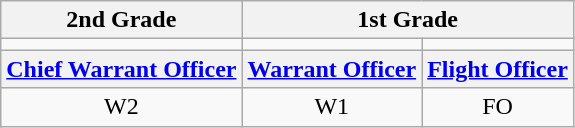<table class="wikitable" style="text-align:center">
<tr>
<th>2nd Grade</th>
<th colspan=2>1st Grade</th>
</tr>
<tr>
<td></td>
<td></td>
<td></td>
</tr>
<tr>
<th><a href='#'>Chief Warrant Officer</a></th>
<th><a href='#'>Warrant Officer</a></th>
<th><a href='#'>Flight Officer</a></th>
</tr>
<tr>
<td>W2</td>
<td>W1</td>
<td>FO</td>
</tr>
</table>
